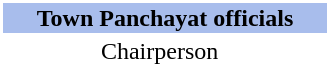<table style="clear:right; float:right; background:#ffffff; margin: 0 0 0.5em 1em;" class="toccolours" width="220" font-size : "90%">
<tr>
<th style="background:#A8BDEC" align="center" colspan="2"><strong>Town Panchayat officials</strong></th>
</tr>
<tr>
<td align="center">Chairperson</td>
<td></td>
</tr>
</table>
